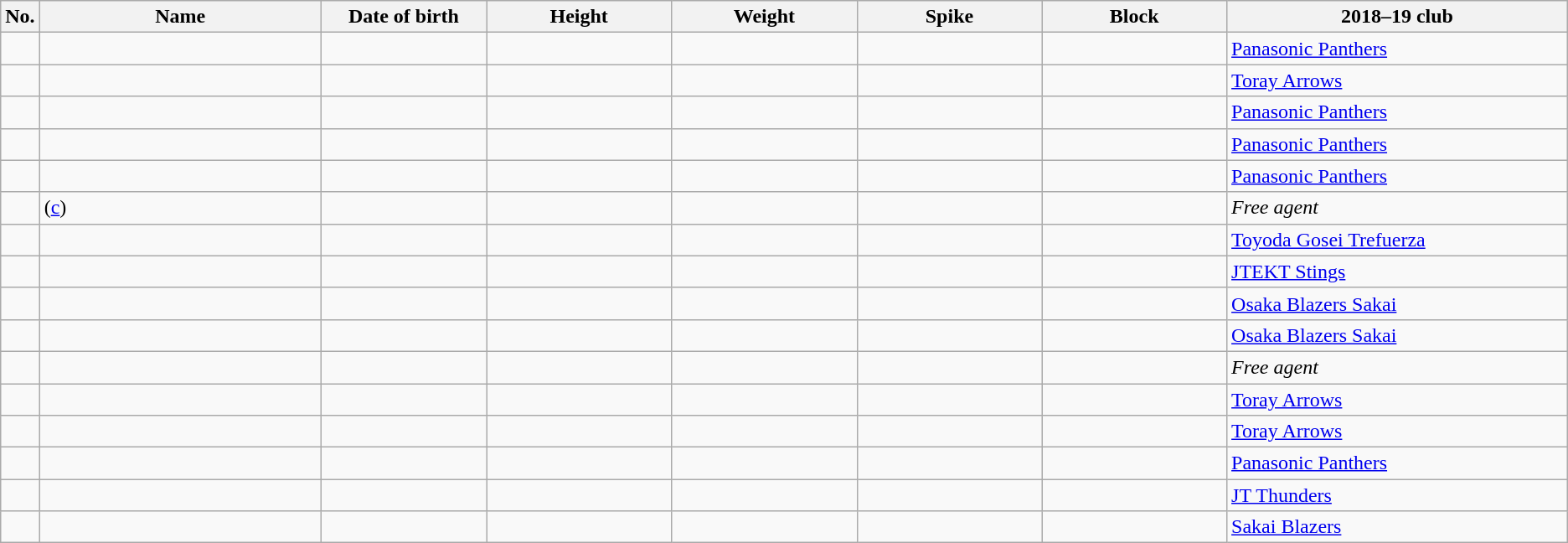<table class="wikitable sortable" style="font-size:100%; text-align:center;">
<tr>
<th>No.</th>
<th style="width:14em">Name</th>
<th style="width:8em">Date of birth</th>
<th style="width:9em">Height</th>
<th style="width:9em">Weight</th>
<th style="width:9em">Spike</th>
<th style="width:9em">Block</th>
<th style="width:17em">2018–19 club</th>
</tr>
<tr>
<td></td>
<td style="text-align:left;"></td>
<td style="text-align:right;"></td>
<td></td>
<td></td>
<td></td>
<td></td>
<td style="text-align:left;"> <a href='#'>Panasonic Panthers</a></td>
</tr>
<tr>
<td></td>
<td style="text-align:left;"></td>
<td style="text-align:right;"></td>
<td></td>
<td></td>
<td></td>
<td></td>
<td style="text-align:left;"> <a href='#'>Toray Arrows</a></td>
</tr>
<tr>
<td></td>
<td style="text-align:left;"></td>
<td style="text-align:right;"></td>
<td></td>
<td></td>
<td></td>
<td></td>
<td style="text-align:left;"> <a href='#'>Panasonic Panthers</a></td>
</tr>
<tr>
<td></td>
<td style="text-align:left;"></td>
<td style="text-align:right;"></td>
<td></td>
<td></td>
<td></td>
<td></td>
<td style="text-align:left;"> <a href='#'>Panasonic Panthers</a></td>
</tr>
<tr>
<td></td>
<td style="text-align:left;"></td>
<td style="text-align:right;"></td>
<td></td>
<td></td>
<td></td>
<td></td>
<td style="text-align:left;"> <a href='#'>Panasonic Panthers</a></td>
</tr>
<tr>
<td></td>
<td style="text-align:left;"> (<a href='#'>c</a>)</td>
<td style="text-align:right;"></td>
<td></td>
<td></td>
<td></td>
<td></td>
<td style="text-align:left;"><em>Free agent</em></td>
</tr>
<tr>
<td></td>
<td style="text-align:left;"></td>
<td style="text-align:right;"></td>
<td></td>
<td></td>
<td></td>
<td></td>
<td style="text-align:left;"> <a href='#'>Toyoda Gosei Trefuerza</a></td>
</tr>
<tr>
<td></td>
<td style="text-align:left;"></td>
<td style="text-align:right;"></td>
<td></td>
<td></td>
<td></td>
<td></td>
<td style="text-align:left;"> <a href='#'>JTEKT Stings</a></td>
</tr>
<tr>
<td></td>
<td style="text-align:left;"></td>
<td style="text-align:right;"></td>
<td></td>
<td></td>
<td></td>
<td></td>
<td style="text-align:left;"> <a href='#'>Osaka Blazers Sakai</a></td>
</tr>
<tr>
<td></td>
<td style="text-align:left;"></td>
<td style="text-align:right;"></td>
<td></td>
<td></td>
<td></td>
<td></td>
<td style="text-align:left;"> <a href='#'>Osaka Blazers Sakai</a></td>
</tr>
<tr>
<td></td>
<td style="text-align:left;"></td>
<td style="text-align:right;"></td>
<td></td>
<td></td>
<td></td>
<td></td>
<td style="text-align:left;"><em>Free agent</em></td>
</tr>
<tr>
<td></td>
<td style="text-align:left;"></td>
<td style="text-align:right;"></td>
<td></td>
<td></td>
<td></td>
<td></td>
<td style="text-align:left;"> <a href='#'>Toray Arrows</a></td>
</tr>
<tr>
<td></td>
<td style="text-align:left;"></td>
<td style="text-align:right;"></td>
<td></td>
<td></td>
<td></td>
<td></td>
<td style="text-align:left;"> <a href='#'>Toray Arrows</a></td>
</tr>
<tr>
<td></td>
<td style="text-align:left;"></td>
<td style="text-align:right;"></td>
<td></td>
<td></td>
<td></td>
<td></td>
<td style="text-align:left;"> <a href='#'>Panasonic Panthers</a></td>
</tr>
<tr>
<td></td>
<td style="text-align:left;"></td>
<td style="text-align:right;"></td>
<td></td>
<td></td>
<td></td>
<td></td>
<td style="text-align:left;"> <a href='#'>JT Thunders</a></td>
</tr>
<tr>
<td></td>
<td style="text-align:left;"></td>
<td style="text-align:right;"></td>
<td></td>
<td></td>
<td></td>
<td></td>
<td style="text-align:left;"> <a href='#'>Sakai Blazers</a></td>
</tr>
</table>
